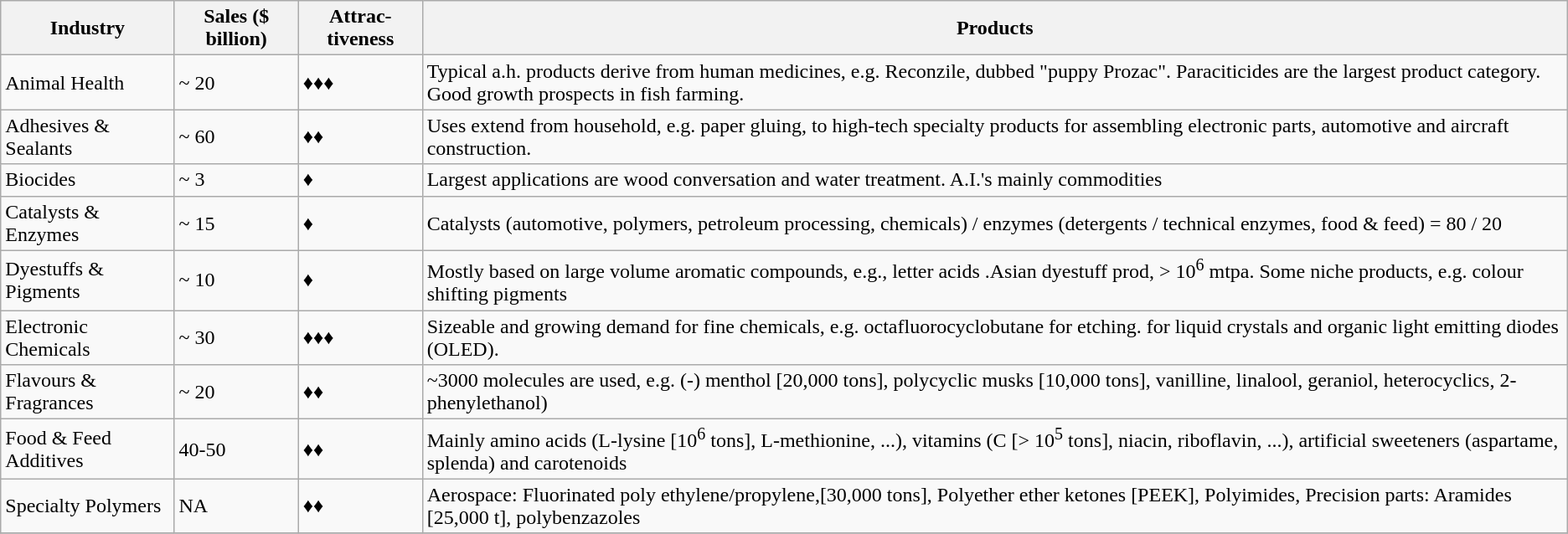<table class=wikitable>
<tr>
<th>Industry</th>
<th>Sales ($ billion)</th>
<th>Attrac-tiveness</th>
<th>Products</th>
</tr>
<tr>
<td>Animal Health</td>
<td>~ 20</td>
<td>♦♦♦</td>
<td>Typical a.h. products derive from human medicines, e.g. Reconzile, dubbed "puppy Prozac". Paraciticides are the largest product category. Good growth prospects in fish farming.</td>
</tr>
<tr>
<td>Adhesives & Sealants</td>
<td>~ 60</td>
<td>♦♦</td>
<td>Uses extend from household, e.g. paper gluing, to high-tech specialty products for assembling electronic parts, automotive and aircraft construction.</td>
</tr>
<tr>
<td>Biocides</td>
<td>~ 3</td>
<td>♦</td>
<td>Largest applications are wood conversation and water treatment. A.I.'s mainly commodities</td>
</tr>
<tr>
<td>Catalysts & Enzymes</td>
<td>~ 15</td>
<td>♦</td>
<td>Catalysts (automotive, polymers, petroleum processing, chemicals) / enzymes (detergents / technical enzymes, food & feed) = 80 / 20</td>
</tr>
<tr>
<td>Dyestuffs & Pigments</td>
<td>~ 10</td>
<td>♦</td>
<td>Mostly based on large volume aromatic compounds, e.g., letter acids .Asian dyestuff prod, > 10<sup>6</sup> mtpa. Some niche products, e.g. colour shifting pigments</td>
</tr>
<tr>
<td>Electronic Chemicals</td>
<td>~ 30</td>
<td>♦♦♦</td>
<td>Sizeable and growing demand for fine chemicals, e.g. octafluorocyclobutane for etching. for liquid crystals and organic light emitting diodes (OLED).</td>
</tr>
<tr>
<td>Flavours & Fragrances</td>
<td>~ 20</td>
<td>♦♦</td>
<td>~3000 molecules are used, e.g. (-) menthol [20,000 tons], polycyclic musks [10,000 tons], vanilline, linalool, geraniol,  heterocyclics, 2-phenylethanol)</td>
</tr>
<tr>
<td>Food & Feed Additives</td>
<td>40-50</td>
<td>♦♦</td>
<td>Mainly amino acids (L-lysine [10<sup>6</sup> tons], L-methionine, ...), vitamins (C [> 10<sup>5</sup> tons], niacin, riboflavin, ...), artificial sweeteners (aspartame, splenda) and carotenoids</td>
</tr>
<tr>
<td>Specialty Polymers</td>
<td>NA</td>
<td>♦♦</td>
<td>Aerospace: Fluorinated poly ethylene/propylene,[30,000 tons], Polyether ether ketones [PEEK], Polyimides, Precision parts: Aramides [25,000 t], polybenzazoles</td>
</tr>
<tr>
</tr>
</table>
